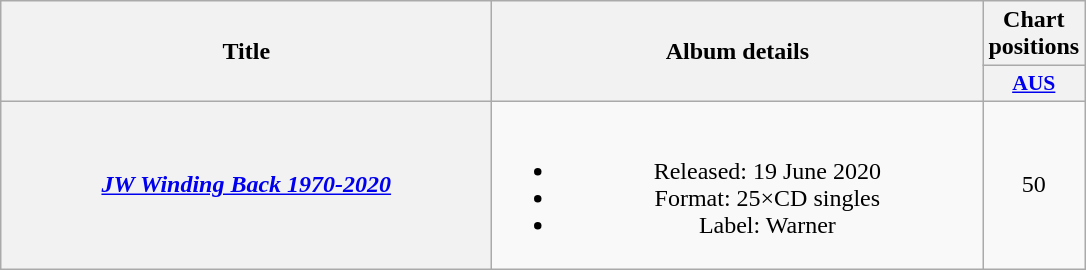<table class="wikitable plainrowheaders" style="text-align:center;">
<tr>
<th scope="col" rowspan="2" style="width:20em;">Title</th>
<th scope="col" rowspan="2" style="width:20em;">Album details</th>
<th scope="col" colspan="1">Chart positions</th>
</tr>
<tr>
<th scope="col" style="width:3em;font-size:90%;"><a href='#'>AUS</a><br></th>
</tr>
<tr>
<th scope="row"><em><a href='#'>JW Winding Back 1970-2020</a></em></th>
<td><br><ul><li>Released: 19 June 2020</li><li>Format: 25×CD singles</li><li>Label: Warner</li></ul></td>
<td>50</td>
</tr>
</table>
